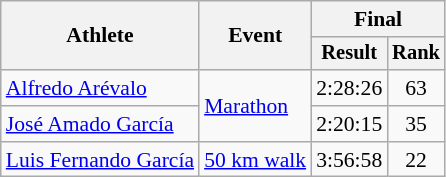<table class=wikitable style="font-size:90%">
<tr>
<th rowspan="2">Athlete</th>
<th rowspan="2">Event</th>
<th colspan="2">Final</th>
</tr>
<tr style="font-size:95%">
<th>Result</th>
<th>Rank</th>
</tr>
<tr align=center>
<td align=left><a href='#'>Alfredo Arévalo</a></td>
<td align=left rowspan=2><a href='#'>Marathon</a></td>
<td>2:28:26</td>
<td>63</td>
</tr>
<tr align=center>
<td align=left><a href='#'>José Amado García</a></td>
<td>2:20:15</td>
<td>35</td>
</tr>
<tr align=center>
<td align=left><a href='#'>Luis Fernando García</a></td>
<td align=left><a href='#'>50 km walk</a></td>
<td>3:56:58</td>
<td>22</td>
</tr>
</table>
